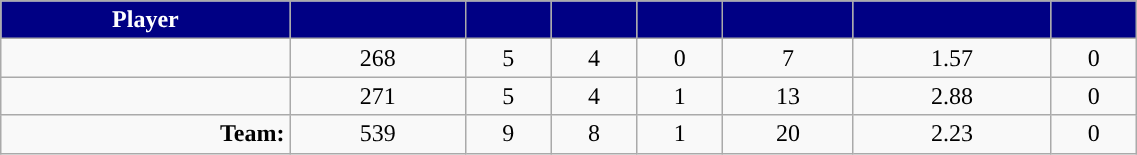<table style="width:60%;" class="wikitable sortable">
<tr>
<th style="color:white; background:#000084; ">Player</th>
<th style="color:white; background:#000084; "></th>
<th style="color:white; background:#000084; "></th>
<th style="color:white; background:#000084; "></th>
<th style="color:white; background:#000084; "></th>
<th style="color:white; background:#000084; "></th>
<th style="color:white; background:#000084; "></th>
<th style="color:white; background:#000084; "></th>
</tr>
<tr align="center">
<td align="right"></td>
<td>268</td>
<td>5</td>
<td>4</td>
<td>0</td>
<td>7</td>
<td>1.57</td>
<td>0</td>
</tr>
<tr align="center">
<td align="right"></td>
<td>271</td>
<td>5</td>
<td>4</td>
<td>1</td>
<td>13</td>
<td>2.88</td>
<td>0</td>
</tr>
<tr align="center">
<td align="right"><strong>Team:</strong></td>
<td>539</td>
<td>9</td>
<td>8</td>
<td>1</td>
<td>20</td>
<td>2.23</td>
<td>0</td>
</tr>
</table>
